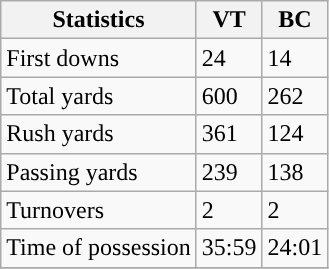<table class="wikitable" style="float: left;">
<tr>
<th>Statistics</th>
<th>VT</th>
<th>BC</th>
</tr>
<tr>
<td>First downs</td>
<td>24</td>
<td>14</td>
</tr>
<tr>
<td>Total yards</td>
<td>600</td>
<td>262</td>
</tr>
<tr>
<td>Rush yards</td>
<td>361</td>
<td>124</td>
</tr>
<tr>
<td>Passing yards</td>
<td>239</td>
<td>138</td>
</tr>
<tr>
<td>Turnovers</td>
<td>2</td>
<td>2</td>
</tr>
<tr>
<td>Time of possession</td>
<td>35:59</td>
<td>24:01</td>
</tr>
<tr>
</tr>
</table>
